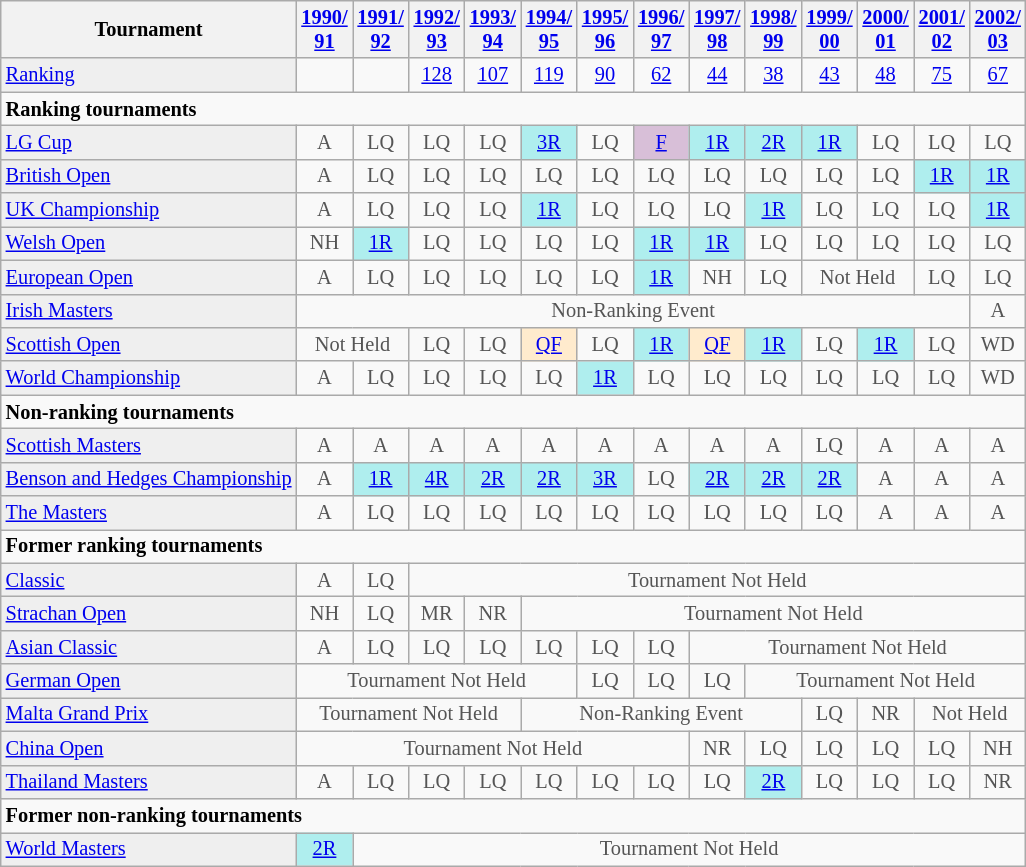<table class="wikitable"  style="font-size:85%;">
<tr>
<th>Tournament</th>
<th><a href='#'>1990/<br>91</a></th>
<th><a href='#'>1991/<br>92</a></th>
<th><a href='#'>1992/<br>93</a></th>
<th><a href='#'>1993/<br>94</a></th>
<th><a href='#'>1994/<br>95</a></th>
<th><a href='#'>1995/<br>96</a></th>
<th><a href='#'>1996/<br>97</a></th>
<th><a href='#'>1997/<br>98</a></th>
<th><a href='#'>1998/<br>99</a></th>
<th><a href='#'>1999/<br>00</a></th>
<th><a href='#'>2000/<br>01</a></th>
<th><a href='#'>2001/<br>02</a></th>
<th><a href='#'>2002/<br>03</a></th>
</tr>
<tr>
<td style="background:#EFEFEF;"><a href='#'>Ranking</a></td>
<td align="center"></td>
<td align="center"></td>
<td align="center"><a href='#'>128</a></td>
<td align="center"><a href='#'>107</a></td>
<td align="center"><a href='#'>119</a></td>
<td align="center"><a href='#'>90</a></td>
<td align="center"><a href='#'>62</a></td>
<td align="center"><a href='#'>44</a></td>
<td align="center"><a href='#'>38</a></td>
<td align="center"><a href='#'>43</a></td>
<td align="center"><a href='#'>48</a></td>
<td align="center"><a href='#'>75</a></td>
<td align="center"><a href='#'>67</a></td>
</tr>
<tr>
<td colspan="28"><strong>Ranking tournaments</strong></td>
</tr>
<tr>
<td style="background:#EFEFEF;"><a href='#'>LG Cup</a></td>
<td align="center" style="color:#555555;">A</td>
<td align="center" style="color:#555555;">LQ</td>
<td align="center" style="color:#555555;">LQ</td>
<td align="center" style="color:#555555;">LQ</td>
<td style="text-align:center; background:#afeeee;"><a href='#'>3R</a></td>
<td align="center" style="color:#555555;">LQ</td>
<td style="text-align:center; background:#D8BFD8;"><a href='#'>F</a></td>
<td style="text-align:center; background:#afeeee;"><a href='#'>1R</a></td>
<td style="text-align:center; background:#afeeee;"><a href='#'>2R</a></td>
<td style="text-align:center; background:#afeeee;"><a href='#'>1R</a></td>
<td align="center" style="color:#555555;">LQ</td>
<td align="center" style="color:#555555;">LQ</td>
<td align="center" style="color:#555555;">LQ</td>
</tr>
<tr>
<td style="background:#EFEFEF;"><a href='#'>British Open</a></td>
<td align="center" style="color:#555555;">A</td>
<td align="center" style="color:#555555;">LQ</td>
<td align="center" style="color:#555555;">LQ</td>
<td align="center" style="color:#555555;">LQ</td>
<td align="center" style="color:#555555;">LQ</td>
<td align="center" style="color:#555555;">LQ</td>
<td align="center" style="color:#555555;">LQ</td>
<td align="center" style="color:#555555;">LQ</td>
<td align="center" style="color:#555555;">LQ</td>
<td align="center" style="color:#555555;">LQ</td>
<td align="center" style="color:#555555;">LQ</td>
<td style="text-align:center; background:#afeeee;"><a href='#'>1R</a></td>
<td style="text-align:center; background:#afeeee;"><a href='#'>1R</a></td>
</tr>
<tr>
<td style="background:#EFEFEF;"><a href='#'>UK Championship</a></td>
<td align="center" style="color:#555555;">A</td>
<td align="center" style="color:#555555;">LQ</td>
<td align="center" style="color:#555555;">LQ</td>
<td align="center" style="color:#555555;">LQ</td>
<td style="text-align:center; background:#afeeee;"><a href='#'>1R</a></td>
<td align="center" style="color:#555555;">LQ</td>
<td align="center" style="color:#555555;">LQ</td>
<td align="center" style="color:#555555;">LQ</td>
<td style="text-align:center; background:#afeeee;"><a href='#'>1R</a></td>
<td align="center" style="color:#555555;">LQ</td>
<td align="center" style="color:#555555;">LQ</td>
<td align="center" style="color:#555555;">LQ</td>
<td style="text-align:center; background:#afeeee;"><a href='#'>1R</a></td>
</tr>
<tr>
<td style="background:#EFEFEF;"><a href='#'>Welsh Open</a></td>
<td align="center" style="color:#555555;">NH</td>
<td style="text-align:center; background:#afeeee;"><a href='#'>1R</a></td>
<td align="center" style="color:#555555;">LQ</td>
<td align="center" style="color:#555555;">LQ</td>
<td align="center" style="color:#555555;">LQ</td>
<td align="center" style="color:#555555;">LQ</td>
<td style="text-align:center; background:#afeeee;"><a href='#'>1R</a></td>
<td style="text-align:center; background:#afeeee;"><a href='#'>1R</a></td>
<td align="center" style="color:#555555;">LQ</td>
<td align="center" style="color:#555555;">LQ</td>
<td align="center" style="color:#555555;">LQ</td>
<td align="center" style="color:#555555;">LQ</td>
<td align="center" style="color:#555555;">LQ</td>
</tr>
<tr>
<td style="background:#EFEFEF;"><a href='#'>European Open</a></td>
<td align="center" style="color:#555555;">A</td>
<td align="center" style="color:#555555;">LQ</td>
<td align="center" style="color:#555555;">LQ</td>
<td align="center" style="color:#555555;">LQ</td>
<td align="center" style="color:#555555;">LQ</td>
<td align="center" style="color:#555555;">LQ</td>
<td style="text-align:center; background:#afeeee;"><a href='#'>1R</a></td>
<td align="center" style="color:#555555;">NH</td>
<td align="center" style="color:#555555;">LQ</td>
<td style="text-align:center; color:#555555;" colspan="2">Not Held</td>
<td align="center" style="color:#555555;">LQ</td>
<td align="center" style="color:#555555;">LQ</td>
</tr>
<tr>
<td style="background:#EFEFEF;"><a href='#'>Irish Masters</a></td>
<td style="text-align:center; color:#555555;" colspan="12">Non-Ranking Event</td>
<td align="center" style="color:#555555;">A</td>
</tr>
<tr>
<td style="background:#EFEFEF;"><a href='#'>Scottish Open</a></td>
<td style="text-align:center; color:#555555;" colspan="2">Not Held</td>
<td align="center" style="color:#555555;">LQ</td>
<td align="center" style="color:#555555;">LQ</td>
<td style="text-align:center; background:#ffebcd;"><a href='#'>QF</a></td>
<td align="center" style="color:#555555;">LQ</td>
<td style="text-align:center; background:#afeeee;"><a href='#'>1R</a></td>
<td style="text-align:center; background:#ffebcd;"><a href='#'>QF</a></td>
<td style="text-align:center; background:#afeeee;"><a href='#'>1R</a></td>
<td align="center" style="color:#555555;">LQ</td>
<td style="text-align:center; background:#afeeee;"><a href='#'>1R</a></td>
<td align="center" style="color:#555555;">LQ</td>
<td align="center" style="color:#555555;">WD</td>
</tr>
<tr>
<td style="background:#EFEFEF;"><a href='#'>World Championship</a></td>
<td align="center" style="color:#555555;">A</td>
<td align="center" style="color:#555555;">LQ</td>
<td align="center" style="color:#555555;">LQ</td>
<td align="center" style="color:#555555;">LQ</td>
<td align="center" style="color:#555555;">LQ</td>
<td style="text-align:center; background:#afeeee;"><a href='#'>1R</a></td>
<td align="center" style="color:#555555;">LQ</td>
<td align="center" style="color:#555555;">LQ</td>
<td align="center" style="color:#555555;">LQ</td>
<td align="center" style="color:#555555;">LQ</td>
<td align="center" style="color:#555555;">LQ</td>
<td align="center" style="color:#555555;">LQ</td>
<td align="center" style="color:#555555;">WD</td>
</tr>
<tr>
<td colspan="28"><strong>Non-ranking tournaments</strong></td>
</tr>
<tr>
<td style="background:#EFEFEF;"><a href='#'>Scottish Masters</a></td>
<td align="center" style="color:#555555;">A</td>
<td align="center" style="color:#555555;">A</td>
<td align="center" style="color:#555555;">A</td>
<td align="center" style="color:#555555;">A</td>
<td align="center" style="color:#555555;">A</td>
<td align="center" style="color:#555555;">A</td>
<td align="center" style="color:#555555;">A</td>
<td align="center" style="color:#555555;">A</td>
<td align="center" style="color:#555555;">A</td>
<td align="center" style="color:#555555;">LQ</td>
<td align="center" style="color:#555555;">A</td>
<td align="center" style="color:#555555;">A</td>
<td align="center" style="color:#555555;">A</td>
</tr>
<tr>
<td style="background:#EFEFEF;"><a href='#'>Benson and Hedges Championship</a></td>
<td align="center" style="color:#555555;">A</td>
<td style="text-align:center; background:#afeeee;"><a href='#'>1R</a></td>
<td style="text-align:center; background:#afeeee;"><a href='#'>4R</a></td>
<td style="text-align:center; background:#afeeee;"><a href='#'>2R</a></td>
<td style="text-align:center; background:#afeeee;"><a href='#'>2R</a></td>
<td style="text-align:center; background:#afeeee;"><a href='#'>3R</a></td>
<td align="center" style="color:#555555;">LQ</td>
<td style="text-align:center; background:#afeeee;"><a href='#'>2R</a></td>
<td style="text-align:center; background:#afeeee;"><a href='#'>2R</a></td>
<td style="text-align:center; background:#afeeee;"><a href='#'>2R</a></td>
<td align="center" style="color:#555555;">A</td>
<td align="center" style="color:#555555;">A</td>
<td align="center" style="color:#555555;">A</td>
</tr>
<tr>
<td style="background:#EFEFEF;"><a href='#'>The Masters</a></td>
<td align="center" style="color:#555555;">A</td>
<td align="center" style="color:#555555;">LQ</td>
<td align="center" style="color:#555555;">LQ</td>
<td align="center" style="color:#555555;">LQ</td>
<td align="center" style="color:#555555;">LQ</td>
<td align="center" style="color:#555555;">LQ</td>
<td align="center" style="color:#555555;">LQ</td>
<td align="center" style="color:#555555;">LQ</td>
<td align="center" style="color:#555555;">LQ</td>
<td align="center" style="color:#555555;">LQ</td>
<td align="center" style="color:#555555;">A</td>
<td align="center" style="color:#555555;">A</td>
<td align="center" style="color:#555555;">A</td>
</tr>
<tr>
<td colspan="28"><strong>Former ranking tournaments</strong></td>
</tr>
<tr>
<td style="background:#EFEFEF;"><a href='#'>Classic</a></td>
<td align="center" style="color:#555555;">A</td>
<td align="center" style="color:#555555;">LQ</td>
<td style="text-align:center; color:#555555;" colspan="11">Tournament Not Held</td>
</tr>
<tr>
<td style="background:#EFEFEF;"><a href='#'>Strachan Open</a></td>
<td align="center" style="color:#555555;">NH</td>
<td align="center" style="color:#555555;">LQ</td>
<td align="center" style="color:#555555;">MR</td>
<td align="center" style="color:#555555;">NR</td>
<td style="text-align:center; color:#555555;" colspan="9">Tournament Not Held</td>
</tr>
<tr>
<td style="background:#EFEFEF;"><a href='#'>Asian Classic</a></td>
<td align="center" style="color:#555555;">A</td>
<td align="center" style="color:#555555;">LQ</td>
<td align="center" style="color:#555555;">LQ</td>
<td align="center" style="color:#555555;">LQ</td>
<td align="center" style="color:#555555;">LQ</td>
<td align="center" style="color:#555555;">LQ</td>
<td align="center" style="color:#555555;">LQ</td>
<td style="text-align:center; color:#555555;" colspan="6">Tournament Not Held</td>
</tr>
<tr>
<td style="background:#EFEFEF;"><a href='#'>German Open</a></td>
<td style="text-align:center; color:#555555;" colspan="5">Tournament Not Held</td>
<td align="center" style="color:#555555;">LQ</td>
<td align="center" style="color:#555555;">LQ</td>
<td align="center" style="color:#555555;">LQ</td>
<td style="text-align:center; color:#555555;" colspan="5">Tournament Not Held</td>
</tr>
<tr>
<td style="background:#EFEFEF;"><a href='#'>Malta Grand Prix</a></td>
<td style="text-align:center; color:#555555;" colspan="4">Tournament Not Held</td>
<td style="text-align:center; color:#555555;" colspan="5">Non-Ranking Event</td>
<td align="center" style="color:#555555;">LQ</td>
<td align="center" style="color:#555555;">NR</td>
<td style="text-align:center; color:#555555;" colspan="2">Not Held</td>
</tr>
<tr>
<td style="background:#EFEFEF;"><a href='#'>China Open</a></td>
<td style="text-align:center; color:#555555;" colspan="7">Tournament Not Held</td>
<td align="center" style="color:#555555;">NR</td>
<td align="center" style="color:#555555;">LQ</td>
<td align="center" style="color:#555555;">LQ</td>
<td align="center" style="color:#555555;">LQ</td>
<td align="center" style="color:#555555;">LQ</td>
<td align="center" style="color:#555555;">NH</td>
</tr>
<tr>
<td style="background:#EFEFEF;"><a href='#'>Thailand Masters</a></td>
<td align="center" style="color:#555555;">A</td>
<td align="center" style="color:#555555;">LQ</td>
<td align="center" style="color:#555555;">LQ</td>
<td align="center" style="color:#555555;">LQ</td>
<td align="center" style="color:#555555;">LQ</td>
<td align="center" style="color:#555555;">LQ</td>
<td align="center" style="color:#555555;">LQ</td>
<td align="center" style="color:#555555;">LQ</td>
<td style="text-align:center; background:#afeeee;"><a href='#'>2R</a></td>
<td align="center" style="color:#555555;">LQ</td>
<td align="center" style="color:#555555;">LQ</td>
<td align="center" style="color:#555555;">LQ</td>
<td align="center" style="color:#555555;">NR</td>
</tr>
<tr>
<td colspan="28"><strong>Former non-ranking tournaments</strong></td>
</tr>
<tr>
<td style="background:#EFEFEF;"><a href='#'>World Masters</a></td>
<td style="text-align:center; background:#afeeee;"><a href='#'>2R</a></td>
<td style="text-align:center; color:#555555;" colspan="20">Tournament Not Held</td>
</tr>
</table>
